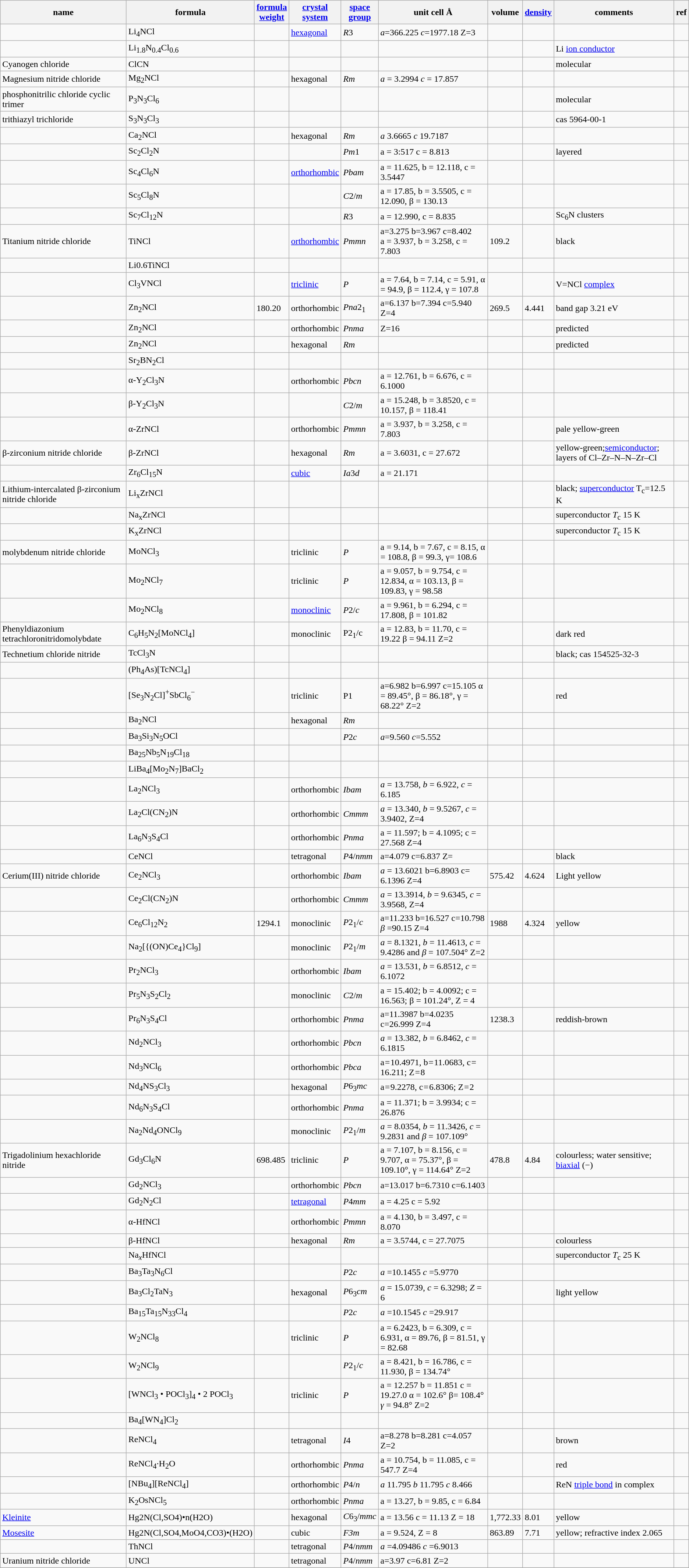<table class="wikitable">
<tr>
<th>name</th>
<th>formula</th>
<th><a href='#'>formula<br>weight</a></th>
<th><a href='#'>crystal<br>system</a></th>
<th><a href='#'>space<br>group</a></th>
<th>unit cell Å</th>
<th>volume</th>
<th><a href='#'>density</a></th>
<th>comments</th>
<th>ref</th>
</tr>
<tr>
<td></td>
<td>Li<sub>4</sub>NCl</td>
<td></td>
<td><a href='#'>hexagonal</a></td>
<td><em>R</em>3</td>
<td><em>a</em>=366.225 <em>c</em>=1977.18 Z=3</td>
<td></td>
<td></td>
<td></td>
<td></td>
</tr>
<tr>
<td></td>
<td>Li<sub>1.8</sub>N<sub>0.4</sub>Cl<sub>0.6</sub></td>
<td></td>
<td></td>
<td></td>
<td></td>
<td></td>
<td></td>
<td>Li <a href='#'>ion conductor</a></td>
<td></td>
</tr>
<tr>
<td>Cyanogen chloride</td>
<td>ClCN</td>
<td></td>
<td></td>
<td></td>
<td></td>
<td></td>
<td></td>
<td>molecular</td>
<td></td>
</tr>
<tr>
<td>Magnesium nitride chloride</td>
<td>Mg<sub>2</sub>NCl</td>
<td></td>
<td>hexagonal</td>
<td><em>R</em><em>m</em></td>
<td><em>a</em> = 3.2994 <em>c</em> = 17.857</td>
<td></td>
<td></td>
<td></td>
<td></td>
</tr>
<tr>
<td>phosphonitrilic chloride cyclic trimer</td>
<td>P<sub>3</sub>N<sub>3</sub>Cl<sub>6</sub></td>
<td></td>
<td></td>
<td></td>
<td></td>
<td></td>
<td></td>
<td>molecular</td>
<td></td>
</tr>
<tr>
<td>trithiazyl trichloride</td>
<td>S<sub>3</sub>N<sub>3</sub>Cl<sub>3</sub></td>
<td></td>
<td></td>
<td></td>
<td></td>
<td></td>
<td></td>
<td>cas 5964-00-1</td>
<td></td>
</tr>
<tr>
<td></td>
<td>Ca<sub>2</sub>NCl</td>
<td></td>
<td>hexagonal</td>
<td><em>R</em><em>m</em></td>
<td><em>a</em> 3.6665 <em>c</em> 19.7187</td>
<td></td>
<td></td>
<td></td>
<td></td>
</tr>
<tr>
<td></td>
<td>Sc<sub>2</sub>Cl<sub>2</sub>N</td>
<td></td>
<td></td>
<td><em>P</em><em>m</em>1</td>
<td>a = 3:517  c = 8.813</td>
<td></td>
<td></td>
<td>layered</td>
<td></td>
</tr>
<tr>
<td></td>
<td>Sc<sub>4</sub>Cl<sub>6</sub>N</td>
<td></td>
<td><a href='#'>orthorhombic</a></td>
<td><em>Pbam</em></td>
<td>a = 11.625, b = 12.118, c = 3.5447</td>
<td></td>
<td></td>
<td></td>
<td></td>
</tr>
<tr>
<td></td>
<td>Sc<sub>5</sub>Cl<sub>8</sub>N</td>
<td></td>
<td></td>
<td><em>C</em>2/<em>m</em></td>
<td>a = 17.85, b = 3.5505, c = 12.090, β = 130.13</td>
<td></td>
<td></td>
<td></td>
<td></td>
</tr>
<tr>
<td></td>
<td>Sc<sub>7</sub>Cl<sub>12</sub>N</td>
<td></td>
<td></td>
<td><em>R</em>3</td>
<td>a = 12.990, c = 8.835</td>
<td></td>
<td></td>
<td>Sc<sub>6</sub>N clusters</td>
<td></td>
</tr>
<tr>
<td>Titanium nitride chloride</td>
<td>TiNCl</td>
<td></td>
<td><a href='#'>orthorhombic</a></td>
<td><em>Pmmn</em></td>
<td>a=3.275 b=3.967 c=8.402<br>a = 3.937, b = 3.258, c = 7.803</td>
<td>109.2</td>
<td></td>
<td>black</td>
<td></td>
</tr>
<tr>
<td></td>
<td>Li0.6TiNCl</td>
<td></td>
<td></td>
<td></td>
<td></td>
<td></td>
<td></td>
<td></td>
<td></td>
</tr>
<tr>
<td></td>
<td>Cl<sub>3</sub>VNCl</td>
<td></td>
<td><a href='#'>triclinic</a></td>
<td><em>P</em></td>
<td>a = 7.64, b = 7.14, c = 5.91, α = 94.9, β = 112.4, γ = 107.8</td>
<td></td>
<td></td>
<td>V=NCl <a href='#'>complex</a></td>
<td></td>
</tr>
<tr>
<td></td>
<td>Zn<sub>2</sub>NCl</td>
<td>180.20</td>
<td>orthorhombic</td>
<td><em>Pna</em>2<sub>1</sub></td>
<td>a=6.137 b=7.394 c=5.940 Z=4</td>
<td>269.5</td>
<td>4.441</td>
<td>band gap 3.21 eV</td>
<td></td>
</tr>
<tr>
<td></td>
<td>Zn<sub>2</sub>NCl</td>
<td></td>
<td>orthorhombic</td>
<td><em>Pnma</em></td>
<td>Z=16</td>
<td></td>
<td></td>
<td>predicted</td>
<td></td>
</tr>
<tr>
<td></td>
<td>Zn<sub>2</sub>NCl</td>
<td></td>
<td>hexagonal</td>
<td><em>R</em><em>m</em></td>
<td></td>
<td></td>
<td></td>
<td>predicted</td>
<td></td>
</tr>
<tr>
<td></td>
<td>Sr<sub>2</sub>BN<sub>2</sub>Cl</td>
<td></td>
<td></td>
<td></td>
<td></td>
<td></td>
<td></td>
<td></td>
<td></td>
</tr>
<tr>
<td></td>
<td>α-Y<sub>2</sub>Cl<sub>3</sub>N</td>
<td></td>
<td>orthorhombic</td>
<td><em>Pbcn</em></td>
<td>a = 12.761, b = 6.676, c = 6.1000</td>
<td></td>
<td></td>
<td></td>
<td></td>
</tr>
<tr>
<td></td>
<td>β-Y<sub>2</sub>Cl<sub>3</sub>N</td>
<td></td>
<td></td>
<td><em>C</em>2/<em>m</em></td>
<td>a = 15.248, b = 3.8520, c = 10.157, β = 118.41</td>
<td></td>
<td></td>
<td></td>
<td></td>
</tr>
<tr>
<td></td>
<td>α-ZrNCl</td>
<td></td>
<td>orthorhombic</td>
<td><em>Pmmn</em></td>
<td>a = 3.937, b = 3.258, c = 7.803</td>
<td></td>
<td></td>
<td>pale yellow-green</td>
<td></td>
</tr>
<tr>
<td>β-zirconium nitride chloride</td>
<td>β-ZrNCl</td>
<td></td>
<td>hexagonal</td>
<td><em>R</em><em>m</em></td>
<td>a = 3.6031, c = 27.672</td>
<td></td>
<td></td>
<td>yellow-green;<a href='#'>semiconductor</a>; layers of Cl–Zr–N–N–Zr–Cl</td>
<td></td>
</tr>
<tr>
<td></td>
<td>Zr<sub>6</sub>Cl<sub>15</sub>N</td>
<td></td>
<td><a href='#'>cubic</a></td>
<td><em>Ia</em>3<em>d</em></td>
<td>a = 21.171</td>
<td></td>
<td></td>
<td></td>
<td></td>
</tr>
<tr>
<td>Lithium-intercalated β-zirconium nitride chloride</td>
<td>Li<sub>x</sub>ZrNCl</td>
<td></td>
<td></td>
<td></td>
<td></td>
<td></td>
<td></td>
<td>black; <a href='#'>superconductor</a> T<sub>c</sub>=12.5 K</td>
<td></td>
</tr>
<tr>
<td></td>
<td>Na<sub>x</sub>ZrNCl</td>
<td></td>
<td></td>
<td></td>
<td></td>
<td></td>
<td></td>
<td>superconductor <em>T</em><sub>c</sub> 15 K</td>
<td></td>
</tr>
<tr>
<td></td>
<td>K<sub>x</sub>ZrNCl</td>
<td></td>
<td></td>
<td></td>
<td></td>
<td></td>
<td></td>
<td>superconductor <em>T</em><sub>c</sub> 15 K</td>
<td></td>
</tr>
<tr>
<td>molybdenum nitride chloride</td>
<td>MoNCl<sub>3</sub></td>
<td></td>
<td>triclinic</td>
<td><em>P</em></td>
<td>a = 9.14, b = 7.67, c = 8.15, α = 108.8, β = 99.3, γ= 108.6</td>
<td></td>
<td></td>
<td></td>
<td></td>
</tr>
<tr>
<td></td>
<td>Mo<sub>2</sub>NCl<sub>7</sub></td>
<td></td>
<td>triclinic</td>
<td><em>P</em></td>
<td>a = 9.057, b = 9.754, c = 12.834, α = 103.13, β = 109.83, γ = 98.58</td>
<td></td>
<td></td>
<td></td>
<td></td>
</tr>
<tr>
<td></td>
<td>Mo<sub>2</sub>NCl<sub>8</sub></td>
<td></td>
<td><a href='#'>monoclinic</a></td>
<td><em>P</em>2/<em>c</em></td>
<td>a = 9.961, b = 6.294, c = 17.808, β = 101.82</td>
<td></td>
<td></td>
<td></td>
<td></td>
</tr>
<tr>
<td>Phenyldiazonium tetrachloronitridomolybdate</td>
<td>C<sub>6</sub>H<sub>5</sub>N<sub>2</sub>[MoNCl<sub>4</sub>]</td>
<td></td>
<td>monoclinic</td>
<td>P2<sub>1</sub>/c</td>
<td>a = 12.83, b = 11.70, c = 19.22 β = 94.11 Z=2</td>
<td></td>
<td></td>
<td>dark red</td>
<td></td>
</tr>
<tr>
<td>Technetium chloride nitride</td>
<td>TcCl<sub>3</sub>N</td>
<td></td>
<td></td>
<td></td>
<td></td>
<td></td>
<td></td>
<td>black; cas 154525-32-3</td>
<td></td>
</tr>
<tr>
<td></td>
<td>(Ph<sub>4</sub>As)[TcNCl<sub>4</sub>]</td>
<td></td>
<td></td>
<td></td>
<td></td>
<td></td>
<td></td>
<td></td>
<td></td>
</tr>
<tr>
<td></td>
<td>[Se<sub>3</sub>N<sub>2</sub>Cl]<sup>+</sup>SbCl<sub>6</sub><sup>−</sup></td>
<td></td>
<td>triclinic</td>
<td>P1</td>
<td>a=6.982 b=6.997 c=15.105 α = 89.45°, β = 86.18°, γ = 68.22° Z=2</td>
<td></td>
<td></td>
<td>red</td>
<td></td>
</tr>
<tr>
<td></td>
<td>Ba<sub>2</sub>NCl</td>
<td></td>
<td>hexagonal</td>
<td><em>R</em><em>m</em></td>
<td></td>
<td></td>
<td></td>
<td></td>
<td></td>
</tr>
<tr>
<td></td>
<td>Ba<sub>3</sub>Si<sub>3</sub>N<sub>5</sub>OCl</td>
<td></td>
<td></td>
<td><em>P</em>2<em>c</em></td>
<td><em>a</em>=9.560 <em>c</em>=5.552</td>
<td></td>
<td></td>
<td></td>
<td></td>
</tr>
<tr>
<td></td>
<td>Ba<sub>25</sub>Nb<sub>5</sub>N<sub>19</sub>Cl<sub>18</sub></td>
<td></td>
<td></td>
<td></td>
<td></td>
<td></td>
<td></td>
<td></td>
<td></td>
</tr>
<tr>
<td></td>
<td>LiBa<sub>4</sub>[Mo<sub>2</sub>N<sub>7</sub>]BaCl<sub>2</sub></td>
<td></td>
<td></td>
<td></td>
<td></td>
<td></td>
<td></td>
<td></td>
<td></td>
</tr>
<tr>
<td></td>
<td>La<sub>2</sub>NCl<sub>3</sub></td>
<td></td>
<td>orthorhombic</td>
<td><em>Ibam</em></td>
<td><em>a</em> = 13.758, <em>b</em> = 6.922, <em>c</em> = 6.185</td>
<td></td>
<td></td>
<td></td>
<td></td>
</tr>
<tr>
<td></td>
<td>La<sub>2</sub>Cl(CN<sub>2</sub>)N</td>
<td></td>
<td>orthorhombic</td>
<td><em>Cmmm</em></td>
<td><em>a</em> = 13.340, <em>b</em> = 9.5267, <em>c</em> = 3.9402, Z=4</td>
<td></td>
<td></td>
<td></td>
<td></td>
</tr>
<tr>
<td></td>
<td>La<sub>6</sub>N<sub>3</sub>S<sub>4</sub>Cl</td>
<td></td>
<td>orthorhombic</td>
<td><em>Pnma</em></td>
<td>a = 11.597; b = 4.1095; c = 27.568 Z=4</td>
<td></td>
<td></td>
<td></td>
<td></td>
</tr>
<tr>
<td></td>
<td>CeNCl</td>
<td></td>
<td>tetragonal</td>
<td><em>P</em>4/<em>nmm</em></td>
<td>a=4.079 c=6.837 Z=</td>
<td></td>
<td></td>
<td>black</td>
<td></td>
</tr>
<tr>
<td>Cerium(III) nitride chloride</td>
<td>Ce<sub>2</sub>NCl<sub>3</sub></td>
<td></td>
<td>orthorhombic</td>
<td><em>Ibam</em></td>
<td><em>a</em> = 13.6021 b=6.8903 c= 6.1396 Z=4</td>
<td>575.42</td>
<td>4.624</td>
<td>Light yellow</td>
<td></td>
</tr>
<tr>
<td></td>
<td>Ce<sub>2</sub>Cl(CN<sub>2</sub>)N</td>
<td></td>
<td>orthorhombic</td>
<td><em>Cmmm</em></td>
<td><em>a</em> = 13.3914, <em>b</em> = 9.6345, <em>c</em> = 3.9568, Z=4</td>
<td></td>
<td></td>
<td></td>
<td></td>
</tr>
<tr>
<td></td>
<td>Ce<sub>6</sub>Cl<sub>12</sub>N<sub>2</sub></td>
<td>1294.1</td>
<td>monoclinic</td>
<td><em>P</em>2<sub>1</sub>/<em>c</em></td>
<td>a=11.233 b=16.527 c=10.798 <em>β</em> =90.15 Z=4</td>
<td>1988</td>
<td>4.324</td>
<td>yellow</td>
<td></td>
</tr>
<tr>
<td></td>
<td>Na<sub>2</sub>[{(ON)Ce<sub>4</sub>}Cl<sub>9</sub>]</td>
<td></td>
<td>monoclinic</td>
<td><em>P</em>2<sub>1</sub>/<em>m</em></td>
<td><em>a</em> = 8.1321, <em>b</em> = 11.4613, <em>c</em> = 9.4286 and <em>β</em> = 107.504° Z=2</td>
<td></td>
<td></td>
<td></td>
<td></td>
</tr>
<tr>
<td></td>
<td>Pr<sub>2</sub>NCl<sub>3</sub></td>
<td></td>
<td>orthorhombic</td>
<td><em>Ibam</em></td>
<td><em>a</em> = 13.531, <em>b</em> = 6.8512, <em>c</em> = 6.1072</td>
<td></td>
<td></td>
<td></td>
<td></td>
</tr>
<tr>
<td></td>
<td>Pr<sub>5</sub>N<sub>3</sub>S<sub>2</sub>Cl<sub>2</sub></td>
<td></td>
<td>monoclinic</td>
<td><em>C</em>2/<em>m</em></td>
<td>a = 15.402; b = 4.0092; c = 16.563; β = 101.24°, Z = 4</td>
<td></td>
<td></td>
<td></td>
<td></td>
</tr>
<tr>
<td></td>
<td>Pr<sub>6</sub>N<sub>3</sub>S<sub>4</sub>Cl</td>
<td></td>
<td>orthorhombic</td>
<td><em>Pnma</em></td>
<td>a=11.3987 b=4.0235 c=26.999 Z=4</td>
<td>1238.3</td>
<td></td>
<td>reddish-brown</td>
<td></td>
</tr>
<tr>
<td></td>
<td>Nd<sub>2</sub>NCl<sub>3</sub></td>
<td></td>
<td>orthorhombic</td>
<td><em>Pbcn</em></td>
<td><em>a</em> = 13.382, <em>b</em> = 6.8462, <em>c</em> = 6.1815</td>
<td></td>
<td></td>
<td></td>
<td></td>
</tr>
<tr>
<td></td>
<td>Nd<sub>3</sub>NCl<sub>6</sub></td>
<td></td>
<td>orthorhombic</td>
<td><em>Pbca</em></td>
<td>a = 10.4971, b = 11.0683, c = 16.211; Z = 8</td>
<td></td>
<td></td>
<td></td>
<td></td>
</tr>
<tr>
<td></td>
<td>Nd<sub>4</sub>NS<sub>3</sub>Cl<sub>3</sub></td>
<td></td>
<td>hexagonal</td>
<td><em>P</em>6<sub>3</sub><em>mc</em></td>
<td>a = 9.2278, c = 6.8306; Z = 2</td>
<td></td>
<td></td>
<td></td>
<td></td>
</tr>
<tr>
<td></td>
<td>Nd<sub>6</sub>N<sub>3</sub>S<sub>4</sub>Cl</td>
<td></td>
<td>orthorhombic</td>
<td><em>Pnma</em></td>
<td>a = 11.371; b = 3.9934; c = 26.876</td>
<td></td>
<td></td>
<td></td>
<td></td>
</tr>
<tr>
<td></td>
<td>Na<sub>2</sub>Nd<sub>4</sub>ONCl<sub>9</sub></td>
<td></td>
<td>monoclinic</td>
<td><em>P</em>2<sub>1</sub>/<em>m</em></td>
<td><em>a</em> = 8.0354, <em>b</em> = 11.3426, <em>c</em> = 9.2831 and <em>β</em> = 107.109°</td>
<td></td>
<td></td>
<td></td>
<td></td>
</tr>
<tr>
<td>Trigadolinium hexachloride nitride</td>
<td>Gd<sub>3</sub>Cl<sub>6</sub>N</td>
<td>698.485</td>
<td>triclinic</td>
<td><em>P</em></td>
<td>a = 7.107, b = 8.156, c = 9.707, α = 75.37°, β = 109.10°, γ = 114.64° Z=2</td>
<td>478.8</td>
<td>4.84</td>
<td>colourless; water sensitive; <a href='#'>biaxial</a> (−)</td>
<td></td>
</tr>
<tr>
<td></td>
<td>Gd<sub>2</sub>NCl<sub>3</sub></td>
<td></td>
<td>orthorhombic</td>
<td><em>Pbcn</em></td>
<td>a=13.017 b=6.7310 c=6.1403</td>
<td></td>
<td></td>
<td></td>
<td></td>
</tr>
<tr>
<td></td>
<td>Gd<sub>2</sub>N<sub>2</sub>Cl</td>
<td></td>
<td><a href='#'>tetragonal</a></td>
<td><em>P</em>4<em>mm</em></td>
<td>a = 4.25 c = 5.92</td>
<td></td>
<td></td>
<td></td>
<td></td>
</tr>
<tr>
<td></td>
<td>α-HfNCl</td>
<td></td>
<td>orthorhombic</td>
<td><em>Pmmn</em></td>
<td>a = 4.130, b = 3.497, c = 8.070</td>
<td></td>
<td></td>
<td></td>
<td></td>
</tr>
<tr>
<td></td>
<td>β-HfNCl</td>
<td></td>
<td>hexagonal</td>
<td><em>R</em><em>m</em></td>
<td>a = 3.5744, c = 27.7075</td>
<td></td>
<td></td>
<td>colourless</td>
<td></td>
</tr>
<tr>
<td></td>
<td>Na<sub><em>x</em></sub>HfNCl</td>
<td></td>
<td></td>
<td></td>
<td></td>
<td></td>
<td></td>
<td>superconductor <em>T</em><sub>c</sub> 25 K</td>
<td></td>
</tr>
<tr>
<td></td>
<td>Ba<sub>3</sub>Ta<sub>3</sub>N<sub>6</sub>Cl</td>
<td></td>
<td></td>
<td><em>P</em>2<em>c</em></td>
<td><em>a</em> =10.1455 <em>c</em> =5.9770</td>
<td></td>
<td></td>
<td></td>
<td></td>
</tr>
<tr>
<td></td>
<td>Ba<sub>3</sub>Cl<sub>2</sub>TaN<sub>3</sub></td>
<td></td>
<td>hexagonal</td>
<td><em>P</em>6<sub>3</sub><em>cm</em></td>
<td><em>a</em> = 15.0739, <em>c</em> = 6.3298; <em>Z</em> = 6</td>
<td></td>
<td></td>
<td>light yellow</td>
<td></td>
</tr>
<tr>
<td></td>
<td>Ba<sub>15</sub>Ta<sub>15</sub>N<sub>33</sub>Cl<sub>4</sub></td>
<td></td>
<td></td>
<td><em>P</em>2<em>c</em></td>
<td><em>a</em> =10.1545 <em>c</em> =29.917</td>
<td></td>
<td></td>
<td></td>
<td></td>
</tr>
<tr>
<td></td>
<td>W<sub>2</sub>NCl<sub>8</sub></td>
<td></td>
<td>triclinic</td>
<td><em>P</em></td>
<td>a = 6.2423, b = 6.309, c = 6.931, α = 89.76, β = 81.51, γ = 82.68</td>
<td></td>
<td></td>
<td></td>
<td></td>
</tr>
<tr>
<td></td>
<td>W<sub>2</sub>NCl<sub>9</sub></td>
<td></td>
<td></td>
<td><em>P</em>2<sub>1</sub>/<em>c</em></td>
<td>a = 8.421, b = 16.786, c = 11.930, β = 134.74°</td>
<td></td>
<td></td>
<td></td>
<td></td>
</tr>
<tr>
<td></td>
<td>[WNCl<sub>3</sub> • POCl<sub>3</sub>]<sub>4</sub> • 2 POCl<sub>3</sub></td>
<td></td>
<td>triclinic</td>
<td><em>P</em></td>
<td>a = 12.257 b = 11.851 c = 19.27.0 α  = 102.6° β= 108.4° <em>γ</em> = 94.8° Z=2</td>
<td></td>
<td></td>
<td></td>
<td></td>
</tr>
<tr>
<td></td>
<td>Ba<sub>4</sub>[WN<sub>4</sub>]Cl<sub>2</sub></td>
<td></td>
<td></td>
<td></td>
<td></td>
<td></td>
<td></td>
<td></td>
<td></td>
</tr>
<tr>
<td></td>
<td>ReNCl<sub>4</sub></td>
<td></td>
<td>tetragonal</td>
<td><em>I</em>4</td>
<td>a=8.278 b=8.281 c=4.057 Z=2</td>
<td></td>
<td></td>
<td>brown</td>
<td></td>
</tr>
<tr>
<td></td>
<td>ReNCl<sub>4</sub>·H<sub>2</sub>O</td>
<td></td>
<td>orthorhombic</td>
<td><em>Pnma</em></td>
<td>a = 10.754, b = 11.085, c = 547.7 Z=4</td>
<td></td>
<td></td>
<td>red</td>
<td></td>
</tr>
<tr>
<td></td>
<td>[NBu<sub>4</sub>][ReNCl<sub>4</sub>]</td>
<td></td>
<td>orthorhombic</td>
<td><em>P</em>4/<em>n</em></td>
<td><em>a</em> 11.795 <em>b</em> 11.795 <em>c</em> 8.466</td>
<td></td>
<td></td>
<td>ReN <a href='#'>triple bond</a> in complex</td>
<td></td>
</tr>
<tr>
<td></td>
<td>K<sub>2</sub>OsNCl<sub>5</sub></td>
<td></td>
<td>orthorhombic</td>
<td><em>Pnma</em></td>
<td>a = 13.27, b = 9.85, c = 6.84</td>
<td></td>
<td></td>
<td></td>
<td></td>
</tr>
<tr>
<td><a href='#'>Kleinite</a></td>
<td>Hg2N(Cl,SO4)•n(H2O)</td>
<td></td>
<td>hexagonal</td>
<td><em>C</em>6<sub>3</sub>/<em>mmc</em></td>
<td>a = 13.56  c = 11.13  Z = 18</td>
<td>1,772.33</td>
<td>8.01</td>
<td>yellow</td>
<td></td>
</tr>
<tr>
<td><a href='#'>Mosesite</a></td>
<td>Hg2N(Cl,SO4,MoO4,CO3)•(H2O)</td>
<td></td>
<td>cubic</td>
<td><em>F</em><em>3m</em></td>
<td>a = 9.524,  Z = 8</td>
<td>863.89</td>
<td>7.71</td>
<td>yellow; refractive index 2.065</td>
<td></td>
</tr>
<tr>
<td></td>
<td>ThNCl</td>
<td></td>
<td>tetragonal</td>
<td><em>P</em>4/<em>nmm</em></td>
<td><em>a</em> =4.09486 <em>c</em> =6.9013</td>
<td></td>
<td></td>
<td></td>
<td></td>
</tr>
<tr>
<td>Uranium nitride chloride</td>
<td>UNCl</td>
<td></td>
<td>tetragonal</td>
<td><em>P</em>4/<em>nmm</em></td>
<td>a=3.97 c=6.81 Z=2</td>
<td></td>
<td></td>
<td></td>
<td></td>
</tr>
<tr>
</tr>
</table>
